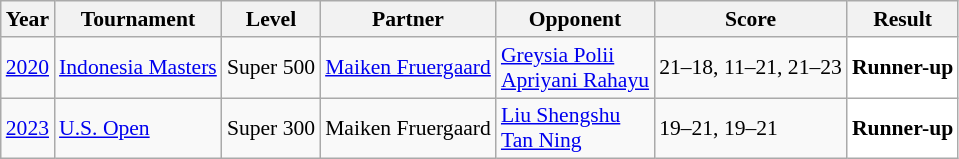<table class="sortable wikitable" style="font-size: 90%;">
<tr>
<th>Year</th>
<th>Tournament</th>
<th>Level</th>
<th>Partner</th>
<th>Opponent</th>
<th>Score</th>
<th>Result</th>
</tr>
<tr>
<td align="center"><a href='#'>2020</a></td>
<td align="left"><a href='#'>Indonesia Masters</a></td>
<td align="left">Super 500</td>
<td align="left"> <a href='#'>Maiken Fruergaard</a></td>
<td align="left"> <a href='#'>Greysia Polii</a><br> <a href='#'>Apriyani Rahayu</a></td>
<td align="left">21–18, 11–21, 21–23</td>
<td style="text-align:left; background:white"> <strong>Runner-up</strong></td>
</tr>
<tr>
<td align="center"><a href='#'>2023</a></td>
<td align="left"><a href='#'>U.S. Open</a></td>
<td align="left">Super 300</td>
<td align="left"> Maiken Fruergaard</td>
<td align="left"> <a href='#'>Liu Shengshu</a><br> <a href='#'>Tan Ning</a></td>
<td align="left">19–21, 19–21</td>
<td style="text-align:left; background:white"> <strong>Runner-up</strong></td>
</tr>
</table>
